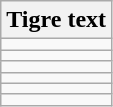<table class="wikitable">
<tr>
<th>Tigre text</th>
</tr>
<tr>
<td></td>
</tr>
<tr>
<td></td>
</tr>
<tr>
<td></td>
</tr>
<tr>
<td></td>
</tr>
<tr>
<td></td>
</tr>
<tr>
<td></td>
</tr>
</table>
